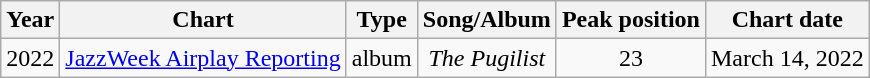<table class="wikitable">
<tr>
<th>Year</th>
<th>Chart</th>
<th>Type</th>
<th>Song/Album</th>
<th>Peak position</th>
<th>Chart date</th>
</tr>
<tr>
<td align="center">2022</td>
<td><a href='#'>JazzWeek Airplay Reporting</a></td>
<td align="center">album</td>
<td align="center"><em>The Pugilist</em></td>
<td align="center">23</td>
<td align="center">March 14, 2022</td>
</tr>
</table>
